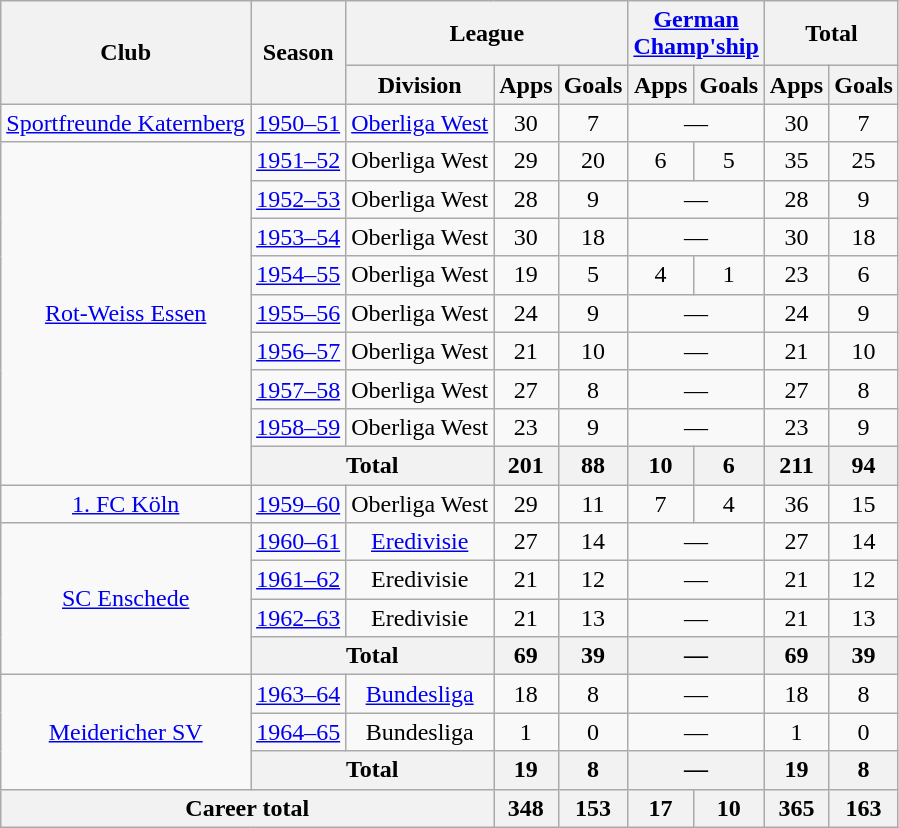<table class="wikitable" style="text-align:center">
<tr>
<th rowspan="2">Club</th>
<th rowspan="2">Season</th>
<th colspan="3">League</th>
<th colspan="2"><a href='#'>German<br>Champ'ship</a></th>
<th colspan="2">Total</th>
</tr>
<tr>
<th>Division</th>
<th>Apps</th>
<th>Goals</th>
<th>Apps</th>
<th>Goals</th>
<th>Apps</th>
<th>Goals</th>
</tr>
<tr>
<td><a href='#'>Sportfreunde Katernberg</a></td>
<td><a href='#'>1950–51</a></td>
<td><a href='#'>Oberliga West</a></td>
<td>30</td>
<td>7</td>
<td colspan="2">—</td>
<td>30</td>
<td>7</td>
</tr>
<tr>
<td rowspan="9"><a href='#'>Rot-Weiss Essen</a></td>
<td><a href='#'>1951–52</a></td>
<td>Oberliga West</td>
<td>29</td>
<td>20</td>
<td>6</td>
<td>5</td>
<td>35</td>
<td>25</td>
</tr>
<tr>
<td><a href='#'>1952–53</a></td>
<td>Oberliga West</td>
<td>28</td>
<td>9</td>
<td colspan="2">—</td>
<td>28</td>
<td>9</td>
</tr>
<tr>
<td><a href='#'>1953–54</a></td>
<td>Oberliga West</td>
<td>30</td>
<td>18</td>
<td colspan="2">—</td>
<td>30</td>
<td>18</td>
</tr>
<tr>
<td><a href='#'>1954–55</a></td>
<td>Oberliga West</td>
<td>19</td>
<td>5</td>
<td>4</td>
<td>1</td>
<td>23</td>
<td>6</td>
</tr>
<tr>
<td><a href='#'>1955–56</a></td>
<td>Oberliga West</td>
<td>24</td>
<td>9</td>
<td colspan="2">—</td>
<td>24</td>
<td>9</td>
</tr>
<tr>
<td><a href='#'>1956–57</a></td>
<td>Oberliga West</td>
<td>21</td>
<td>10</td>
<td colspan="2">—</td>
<td>21</td>
<td>10</td>
</tr>
<tr>
<td><a href='#'>1957–58</a></td>
<td>Oberliga West</td>
<td>27</td>
<td>8</td>
<td colspan="2">—</td>
<td>27</td>
<td>8</td>
</tr>
<tr>
<td><a href='#'>1958–59</a></td>
<td>Oberliga West</td>
<td>23</td>
<td>9</td>
<td colspan="2">—</td>
<td>23</td>
<td>9</td>
</tr>
<tr>
<th colspan="2">Total</th>
<th>201</th>
<th>88</th>
<th>10</th>
<th>6</th>
<th>211</th>
<th>94</th>
</tr>
<tr>
<td><a href='#'>1. FC Köln</a></td>
<td><a href='#'>1959–60</a></td>
<td>Oberliga West</td>
<td>29</td>
<td>11</td>
<td>7</td>
<td>4</td>
<td>36</td>
<td>15</td>
</tr>
<tr>
<td rowspan="4"><a href='#'>SC Enschede</a></td>
<td><a href='#'>1960–61</a></td>
<td><a href='#'>Eredivisie</a></td>
<td>27</td>
<td>14</td>
<td colspan="2">—</td>
<td>27</td>
<td>14</td>
</tr>
<tr>
<td><a href='#'>1961–62</a></td>
<td>Eredivisie</td>
<td>21</td>
<td>12</td>
<td colspan="2">—</td>
<td>21</td>
<td>12</td>
</tr>
<tr>
<td><a href='#'>1962–63</a></td>
<td>Eredivisie</td>
<td>21</td>
<td>13</td>
<td colspan="2">—</td>
<td>21</td>
<td>13</td>
</tr>
<tr>
<th colspan="2">Total</th>
<th>69</th>
<th>39</th>
<th colspan="2">—</th>
<th>69</th>
<th>39</th>
</tr>
<tr>
<td rowspan="3"><a href='#'>Meidericher SV</a></td>
<td><a href='#'>1963–64</a></td>
<td><a href='#'>Bundesliga</a></td>
<td>18</td>
<td>8</td>
<td colspan="2">—</td>
<td>18</td>
<td>8</td>
</tr>
<tr>
<td><a href='#'>1964–65</a></td>
<td>Bundesliga</td>
<td>1</td>
<td>0</td>
<td colspan="2">—</td>
<td>1</td>
<td>0</td>
</tr>
<tr>
<th colspan="2">Total</th>
<th>19</th>
<th>8</th>
<th colspan="2">—</th>
<th>19</th>
<th>8</th>
</tr>
<tr>
<th colspan="3">Career total</th>
<th>348</th>
<th>153</th>
<th>17</th>
<th>10</th>
<th>365</th>
<th>163</th>
</tr>
</table>
